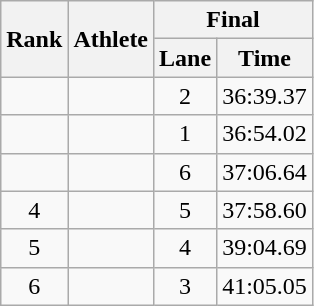<table class="wikitable sortable"  style="text-align:center">
<tr>
<th rowspan="2" data-sort-type=number>Rank</th>
<th rowspan="2">Athlete</th>
<th colspan="2">Final</th>
</tr>
<tr>
<th>Lane</th>
<th>Time</th>
</tr>
<tr>
<td></td>
<td align="left"></td>
<td>2</td>
<td>36:39.37</td>
</tr>
<tr>
<td></td>
<td align="left"></td>
<td>1</td>
<td>36:54.02</td>
</tr>
<tr>
<td></td>
<td align="left"></td>
<td>6</td>
<td>37:06.64</td>
</tr>
<tr>
<td>4</td>
<td align="left"></td>
<td>5</td>
<td>37:58.60</td>
</tr>
<tr>
<td>5</td>
<td align="left"></td>
<td>4</td>
<td>39:04.69</td>
</tr>
<tr>
<td>6</td>
<td align="left"></td>
<td>3</td>
<td>41:05.05</td>
</tr>
</table>
